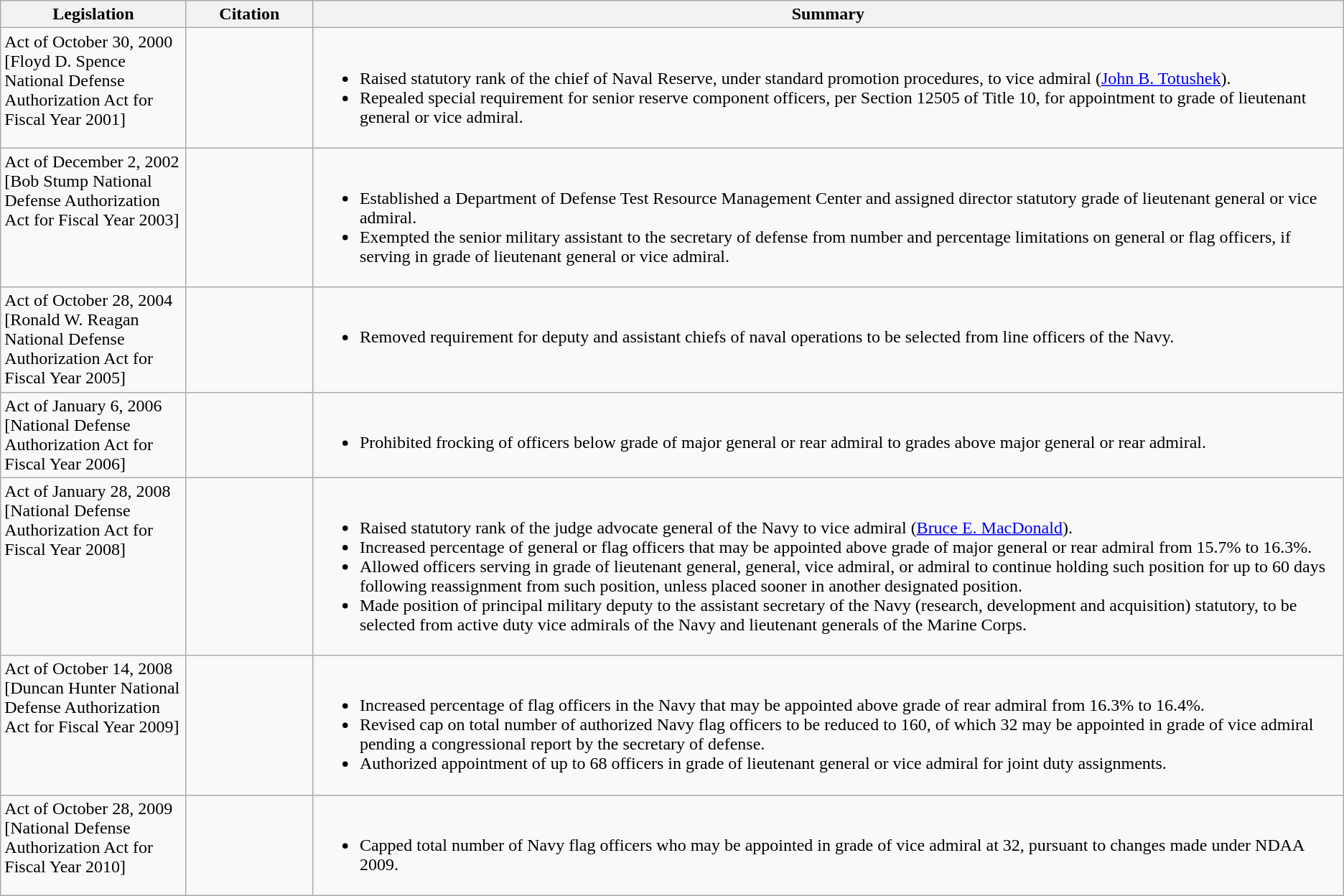<table class="wikitable">
<tr>
<th width = 165>Legislation</th>
<th width = 110>Citation</th>
<th scope="col" class="unsortable">Summary</th>
</tr>
<tr style="vertical-align: top;">
<td>Act of October 30, 2000<br>[Floyd D. Spence National Defense Authorization Act for Fiscal Year 2001]</td>
<td> <br> </td>
<td><br><ul><li>Raised statutory rank of the chief of Naval Reserve, under standard promotion procedures, to vice admiral (<a href='#'>John B. Totushek</a>).</li><li>Repealed special requirement for senior reserve component officers, per Section 12505 of Title 10, for appointment to grade of lieutenant general or vice admiral.</li></ul></td>
</tr>
<tr style="vertical-align: top;">
<td>Act of December 2, 2002<br>[Bob Stump National Defense Authorization Act for Fiscal Year 2003]</td>
<td> <br> </td>
<td><br><ul><li>Established a Department of Defense Test Resource Management Center and assigned director statutory grade of lieutenant general or vice admiral.</li><li>Exempted the senior military assistant to the secretary of defense from number and percentage limitations on general or flag officers, if serving in grade of lieutenant general or vice admiral.</li></ul></td>
</tr>
<tr style="vertical-align: top;">
<td>Act of October 28, 2004<br>[Ronald W. Reagan National Defense Authorization Act for Fiscal Year 2005]</td>
<td> </td>
<td><br><ul><li>Removed requirement for deputy and assistant chiefs of naval operations to be selected from line officers of the Navy.</li></ul></td>
</tr>
<tr style="vertical-align: top;">
<td>Act of January 6, 2006<br>[National Defense Authorization Act for Fiscal Year 2006]</td>
<td> </td>
<td><br><ul><li>Prohibited frocking of officers below grade of major general or rear admiral to grades above major general or rear admiral.</li></ul></td>
</tr>
<tr style="vertical-align: top;">
<td>Act of January 28, 2008<br>[National Defense Authorization Act for Fiscal Year 2008]</td>
<td> <br> <br> </td>
<td><br><ul><li>Raised statutory rank of the judge advocate general of the Navy to vice admiral (<a href='#'>Bruce E. MacDonald</a>).</li><li>Increased percentage of general or flag officers that may be appointed above grade of major general or rear admiral from 15.7% to 16.3%.</li><li>Allowed officers serving in grade of lieutenant general, general, vice admiral, or admiral to continue holding such position for up to 60 days following reassignment from such position, unless placed sooner in another designated position.</li><li>Made position of principal military deputy to the assistant secretary of the Navy (research, development and acquisition) statutory, to be selected from active duty vice admirals of the Navy and lieutenant generals of the Marine Corps.</li></ul></td>
</tr>
<tr style="vertical-align: top;">
<td>Act of October 14, 2008<br>[Duncan Hunter National Defense Authorization Act for Fiscal Year 2009]</td>
<td> <br> <br> </td>
<td><br><ul><li>Increased percentage of flag officers in the Navy that may be appointed above grade of rear admiral from 16.3% to 16.4%.</li><li>Revised cap on total number of authorized Navy flag officers to be reduced to 160, of which 32 may be appointed in grade of vice admiral pending a congressional report by the secretary of defense.</li><li>Authorized appointment of up to 68 officers in grade of lieutenant general or vice admiral for joint duty assignments.</li></ul></td>
</tr>
<tr style="vertical-align: top;">
<td>Act of October 28, 2009<br>[National Defense Authorization Act for Fiscal Year 2010]</td>
<td> </td>
<td><br><ul><li>Capped total number of Navy flag officers who may be appointed in grade of vice admiral at 32, pursuant to changes made under NDAA 2009.</li></ul></td>
</tr>
</table>
